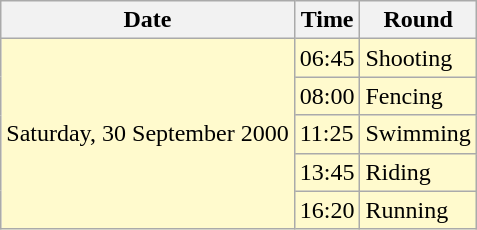<table class="wikitable">
<tr>
<th>Date</th>
<th>Time</th>
<th>Round</th>
</tr>
<tr style="background:lemonchiffon">
<td rowspan=5>Saturday, 30 September 2000</td>
<td>06:45</td>
<td>Shooting</td>
</tr>
<tr style="background:lemonchiffon">
<td>08:00</td>
<td>Fencing</td>
</tr>
<tr style="background:lemonchiffon">
<td>11:25</td>
<td>Swimming</td>
</tr>
<tr style="background:lemonchiffon">
<td>13:45</td>
<td>Riding</td>
</tr>
<tr style="background:lemonchiffon">
<td>16:20</td>
<td>Running</td>
</tr>
</table>
